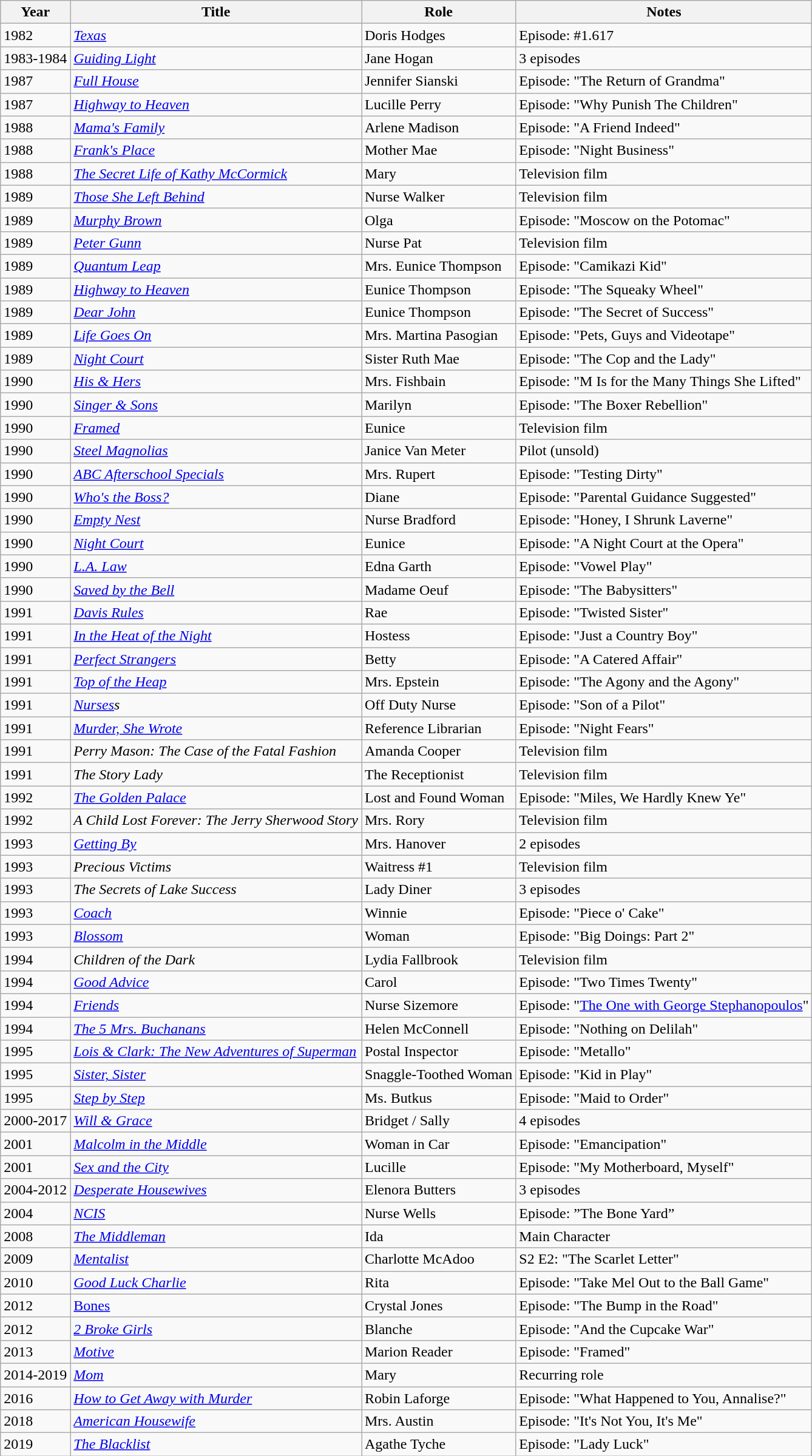<table class="wikitable sortable">
<tr>
<th>Year</th>
<th>Title</th>
<th>Role</th>
<th class="unsortable">Notes</th>
</tr>
<tr>
<td>1982</td>
<td><em><a href='#'>Texas</a></em></td>
<td>Doris Hodges</td>
<td>Episode: #1.617</td>
</tr>
<tr>
<td>1983-1984</td>
<td><em><a href='#'>Guiding Light</a></em></td>
<td>Jane Hogan</td>
<td>3 episodes</td>
</tr>
<tr>
<td>1987</td>
<td><em><a href='#'> Full House</a></em></td>
<td>Jennifer Sianski</td>
<td>Episode: "The Return of Grandma"</td>
</tr>
<tr>
<td>1987</td>
<td><em><a href='#'>Highway to Heaven</a></em></td>
<td>Lucille Perry</td>
<td>Episode: "Why Punish The Children"</td>
</tr>
<tr>
<td>1988</td>
<td><em><a href='#'>Mama's Family</a></em></td>
<td>Arlene Madison</td>
<td>Episode: "A Friend Indeed"</td>
</tr>
<tr>
<td>1988</td>
<td><em><a href='#'>Frank's Place</a></em></td>
<td>Mother Mae</td>
<td>Episode: "Night Business"</td>
</tr>
<tr>
<td>1988</td>
<td><em><a href='#'>The Secret Life of Kathy McCormick</a></em></td>
<td>Mary</td>
<td>Television film</td>
</tr>
<tr>
<td>1989</td>
<td><em><a href='#'>Those She Left Behind</a></em></td>
<td>Nurse Walker</td>
<td>Television film</td>
</tr>
<tr>
<td>1989</td>
<td><em><a href='#'>Murphy Brown</a></em></td>
<td>Olga</td>
<td>Episode: "Moscow on the Potomac"</td>
</tr>
<tr>
<td>1989</td>
<td><em><a href='#'>Peter Gunn</a></em></td>
<td>Nurse Pat</td>
<td>Television film</td>
</tr>
<tr>
<td>1989</td>
<td><em><a href='#'>Quantum Leap</a></em></td>
<td>Mrs. Eunice Thompson</td>
<td>Episode: "Camikazi Kid"</td>
</tr>
<tr>
<td>1989</td>
<td><em><a href='#'>Highway to Heaven</a></em></td>
<td>Eunice Thompson</td>
<td>Episode: "The Squeaky Wheel"</td>
</tr>
<tr>
<td>1989</td>
<td><em><a href='#'>Dear John</a></em></td>
<td>Eunice Thompson</td>
<td>Episode: "The Secret of Success"</td>
</tr>
<tr>
<td>1989</td>
<td><em><a href='#'>Life Goes On</a></em></td>
<td>Mrs. Martina Pasogian</td>
<td>Episode: "Pets, Guys and Videotape"</td>
</tr>
<tr>
<td>1989</td>
<td><em><a href='#'>Night Court</a></em></td>
<td>Sister Ruth Mae</td>
<td>Episode: "The Cop and the Lady"</td>
</tr>
<tr>
<td>1990</td>
<td><em><a href='#'>His & Hers</a></em></td>
<td>Mrs. Fishbain</td>
<td>Episode: "M Is for the Many Things She Lifted"</td>
</tr>
<tr>
<td>1990</td>
<td><em><a href='#'>Singer & Sons</a></em></td>
<td>Marilyn</td>
<td>Episode: "The Boxer Rebellion"</td>
</tr>
<tr>
<td>1990</td>
<td><em><a href='#'>Framed</a></em></td>
<td>Eunice</td>
<td>Television film</td>
</tr>
<tr>
<td>1990</td>
<td><em><a href='#'>Steel Magnolias</a></em></td>
<td>Janice Van Meter</td>
<td>Pilot (unsold)</td>
</tr>
<tr>
<td>1990</td>
<td><em><a href='#'>ABC Afterschool Specials</a></em></td>
<td>Mrs. Rupert</td>
<td>Episode: "Testing Dirty"</td>
</tr>
<tr>
<td>1990</td>
<td><em><a href='#'>Who's the Boss?</a></em></td>
<td>Diane</td>
<td>Episode: "Parental Guidance Suggested"</td>
</tr>
<tr>
<td>1990</td>
<td><em><a href='#'>Empty Nest</a></em></td>
<td>Nurse Bradford</td>
<td>Episode: "Honey, I Shrunk Laverne"</td>
</tr>
<tr>
<td>1990</td>
<td><em><a href='#'>Night Court</a></em></td>
<td>Eunice</td>
<td>Episode: "A Night Court at the Opera"</td>
</tr>
<tr>
<td>1990</td>
<td><em><a href='#'>L.A. Law</a></em></td>
<td>Edna Garth</td>
<td>Episode: "Vowel Play"</td>
</tr>
<tr>
<td>1990</td>
<td><em><a href='#'>Saved by the Bell</a></em></td>
<td>Madame Oeuf</td>
<td>Episode: "The Babysitters"</td>
</tr>
<tr>
<td>1991</td>
<td><em><a href='#'>Davis Rules</a></em></td>
<td>Rae</td>
<td>Episode: "Twisted Sister"</td>
</tr>
<tr>
<td>1991</td>
<td><em><a href='#'>In the Heat of the Night</a></em></td>
<td>Hostess</td>
<td>Episode: "Just a Country Boy"</td>
</tr>
<tr>
<td>1991</td>
<td><em><a href='#'>Perfect Strangers</a></em></td>
<td>Betty</td>
<td>Episode: "A Catered Affair"</td>
</tr>
<tr>
<td>1991</td>
<td><em><a href='#'>Top of the Heap</a></em></td>
<td>Mrs. Epstein</td>
<td>Episode: "The Agony and the Agony"</td>
</tr>
<tr>
<td>1991</td>
<td><em><a href='#'>Nurses</a>s</em></td>
<td>Off Duty Nurse</td>
<td>Episode: "Son of a Pilot"</td>
</tr>
<tr>
<td>1991</td>
<td><em><a href='#'>Murder, She Wrote</a></em></td>
<td>Reference Librarian</td>
<td>Episode: "Night Fears"</td>
</tr>
<tr>
<td>1991</td>
<td><em>Perry Mason: The Case of the Fatal Fashion</em></td>
<td>Amanda Cooper</td>
<td>Television film</td>
</tr>
<tr>
<td>1991</td>
<td><em>The Story Lady</em></td>
<td>The Receptionist</td>
<td>Television film</td>
</tr>
<tr>
<td>1992</td>
<td><em><a href='#'>The Golden Palace</a></em></td>
<td>Lost and Found Woman</td>
<td>Episode: "Miles, We Hardly Knew Ye"</td>
</tr>
<tr>
<td>1992</td>
<td><em>A Child Lost Forever: The Jerry Sherwood Story</em></td>
<td>Mrs. Rory</td>
<td>Television film</td>
</tr>
<tr>
<td>1993</td>
<td><em><a href='#'>Getting By</a></em></td>
<td>Mrs. Hanover</td>
<td>2 episodes</td>
</tr>
<tr>
<td>1993</td>
<td><em>Precious Victims</em></td>
<td>Waitress #1</td>
<td>Television film</td>
</tr>
<tr>
<td>1993</td>
<td><em>The Secrets of Lake Success</em></td>
<td>Lady Diner</td>
<td>3 episodes</td>
</tr>
<tr>
<td>1993</td>
<td><em><a href='#'>Coach</a></em></td>
<td>Winnie</td>
<td>Episode: "Piece o' Cake"</td>
</tr>
<tr>
<td>1993</td>
<td><em><a href='#'>Blossom</a></em></td>
<td>Woman</td>
<td>Episode: "Big Doings: Part 2"</td>
</tr>
<tr>
<td>1994</td>
<td><em>Children of the Dark</em></td>
<td>Lydia Fallbrook</td>
<td>Television film</td>
</tr>
<tr>
<td>1994</td>
<td><em><a href='#'>Good Advice</a></em></td>
<td>Carol</td>
<td>Episode: "Two Times Twenty"</td>
</tr>
<tr>
<td>1994</td>
<td><em><a href='#'>Friends</a></em></td>
<td>Nurse Sizemore</td>
<td>Episode: "<a href='#'>The One with George Stephanopoulos</a>"</td>
</tr>
<tr>
<td>1994</td>
<td><em><a href='#'>The 5 Mrs. Buchanans</a></em></td>
<td>Helen McConnell</td>
<td>Episode: "Nothing on Delilah"</td>
</tr>
<tr>
<td>1995</td>
<td><em><a href='#'>Lois & Clark: The New Adventures of Superman</a></em></td>
<td>Postal Inspector</td>
<td>Episode: "Metallo"</td>
</tr>
<tr>
<td>1995</td>
<td><em><a href='#'>Sister, Sister</a></em></td>
<td>Snaggle-Toothed Woman</td>
<td>Episode: "Kid in Play"</td>
</tr>
<tr>
<td>1995</td>
<td><em><a href='#'>Step by Step</a></em></td>
<td>Ms. Butkus</td>
<td>Episode: "Maid to Order"</td>
</tr>
<tr>
<td>2000-2017</td>
<td><em><a href='#'>Will & Grace</a></em></td>
<td>Bridget / Sally</td>
<td>4 episodes</td>
</tr>
<tr>
<td>2001</td>
<td><em><a href='#'>Malcolm in the Middle</a></em></td>
<td>Woman in Car</td>
<td>Episode: "Emancipation"</td>
</tr>
<tr>
<td>2001</td>
<td><em><a href='#'>Sex and the City</a></em></td>
<td>Lucille</td>
<td>Episode: "My Motherboard, Myself"</td>
</tr>
<tr>
<td>2004-2012</td>
<td><em><a href='#'>Desperate Housewives</a></em></td>
<td>Elenora Butters</td>
<td>3 episodes</td>
</tr>
<tr>
<td>2004</td>
<td><em><a href='#'>NCIS</a></em></td>
<td>Nurse Wells</td>
<td>Episode: ”The Bone Yard”</td>
</tr>
<tr>
<td>2008</td>
<td><a href='#'><em>The Middleman</em></a></td>
<td>Ida</td>
<td>Main Character</td>
</tr>
<tr>
<td>2009</td>
<td><em><a href='#'>Mentalist</a></em></td>
<td>Charlotte McAdoo</td>
<td>S2 E2: "The Scarlet Letter"</td>
</tr>
<tr>
<td>2010</td>
<td><em><a href='#'>Good Luck Charlie</a></em></td>
<td>Rita</td>
<td>Episode: "Take Mel Out to the Ball Game"</td>
</tr>
<tr>
<td>2012</td>
<td><em><a href='#'></em>Bones<em></a></em></td>
<td>Crystal Jones</td>
<td>Episode: "The Bump in the Road"</td>
</tr>
<tr>
<td>2012</td>
<td><em><a href='#'>2 Broke Girls</a></em></td>
<td>Blanche</td>
<td>Episode: "And the Cupcake War"</td>
</tr>
<tr>
<td>2013</td>
<td><em><a href='#'>Motive</a></em></td>
<td>Marion Reader</td>
<td>Episode: "Framed"</td>
</tr>
<tr>
<td>2014-2019</td>
<td><em><a href='#'>Mom</a></em></td>
<td>Mary</td>
<td>Recurring role</td>
</tr>
<tr>
<td>2016</td>
<td><em><a href='#'>How to Get Away with Murder</a></em></td>
<td>Robin Laforge</td>
<td>Episode: "What Happened to You, Annalise?"</td>
</tr>
<tr>
<td>2018</td>
<td><em><a href='#'>American Housewife</a></em></td>
<td>Mrs. Austin</td>
<td>Episode: "It's Not You, It's Me"</td>
</tr>
<tr>
<td>2019</td>
<td><em><a href='#'>The Blacklist</a></em></td>
<td>Agathe Tyche</td>
<td>Episode: "Lady Luck"</td>
</tr>
</table>
